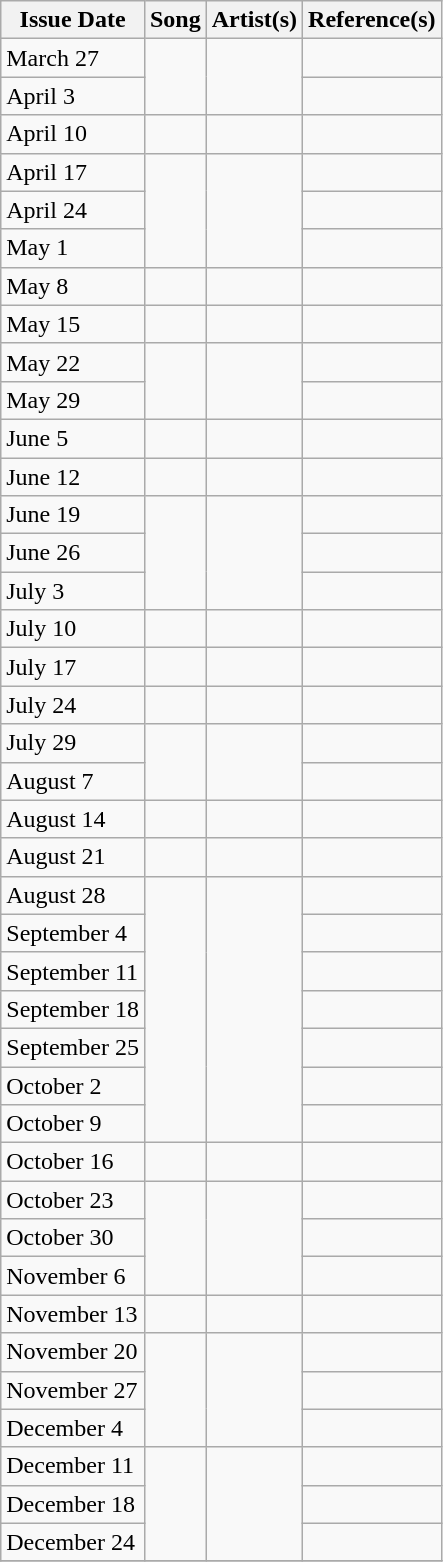<table class="wikitable">
<tr>
<th style="text-align: center;">Issue Date</th>
<th style="text-align: center;">Song</th>
<th style="text-align: center;">Artist(s)</th>
<th style="text-align: center;">Reference(s)</th>
</tr>
<tr>
<td>March 27</td>
<td rowspan=2></td>
<td rowspan=2></td>
<td></td>
</tr>
<tr>
<td>April 3</td>
<td></td>
</tr>
<tr>
<td>April 10</td>
<td></td>
<td></td>
<td></td>
</tr>
<tr>
<td>April 17</td>
<td rowspan=3></td>
<td rowspan=3></td>
<td></td>
</tr>
<tr>
<td>April 24</td>
<td></td>
</tr>
<tr>
<td>May 1</td>
<td></td>
</tr>
<tr>
<td>May 8</td>
<td></td>
<td></td>
<td></td>
</tr>
<tr>
<td>May 15</td>
<td></td>
<td></td>
<td></td>
</tr>
<tr>
<td>May 22</td>
<td rowspan=2></td>
<td rowspan=2></td>
<td></td>
</tr>
<tr>
<td>May 29</td>
<td></td>
</tr>
<tr>
<td>June 5</td>
<td></td>
<td></td>
<td></td>
</tr>
<tr>
<td>June 12</td>
<td></td>
<td></td>
<td></td>
</tr>
<tr>
<td>June 19</td>
<td rowspan=3></td>
<td rowspan=3></td>
<td></td>
</tr>
<tr>
<td>June 26</td>
<td></td>
</tr>
<tr>
<td>July 3</td>
<td></td>
</tr>
<tr>
<td>July 10</td>
<td></td>
<td></td>
<td></td>
</tr>
<tr>
<td>July 17</td>
<td></td>
<td></td>
<td></td>
</tr>
<tr>
<td>July 24</td>
<td></td>
<td></td>
<td></td>
</tr>
<tr>
<td>July 29</td>
<td rowspan=2></td>
<td rowspan=2></td>
<td></td>
</tr>
<tr>
<td>August 7</td>
<td></td>
</tr>
<tr>
<td>August 14</td>
<td></td>
<td></td>
<td></td>
</tr>
<tr>
<td>August 21</td>
<td></td>
<td></td>
<td></td>
</tr>
<tr>
<td>August 28</td>
<td rowspan=7></td>
<td rowspan=7></td>
<td></td>
</tr>
<tr>
<td>September 4</td>
<td></td>
</tr>
<tr>
<td>September 11</td>
<td></td>
</tr>
<tr>
<td>September 18</td>
<td></td>
</tr>
<tr>
<td>September 25</td>
<td></td>
</tr>
<tr>
<td>October 2</td>
<td></td>
</tr>
<tr>
<td>October 9</td>
<td></td>
</tr>
<tr>
<td>October 16</td>
<td></td>
<td></td>
<td></td>
</tr>
<tr>
<td>October 23</td>
<td rowspan=3></td>
<td rowspan=3></td>
<td></td>
</tr>
<tr>
<td>October 30</td>
<td></td>
</tr>
<tr>
<td>November 6</td>
<td></td>
</tr>
<tr>
<td>November 13</td>
<td></td>
<td></td>
<td></td>
</tr>
<tr>
<td>November 20</td>
<td rowspan=3></td>
<td rowspan=3></td>
<td></td>
</tr>
<tr>
<td>November 27</td>
<td></td>
</tr>
<tr>
<td>December 4</td>
<td></td>
</tr>
<tr>
<td>December 11</td>
<td rowspan=3></td>
<td rowspan=3></td>
<td></td>
</tr>
<tr>
<td>December 18</td>
<td></td>
</tr>
<tr>
<td>December 24</td>
<td></td>
</tr>
<tr>
</tr>
</table>
